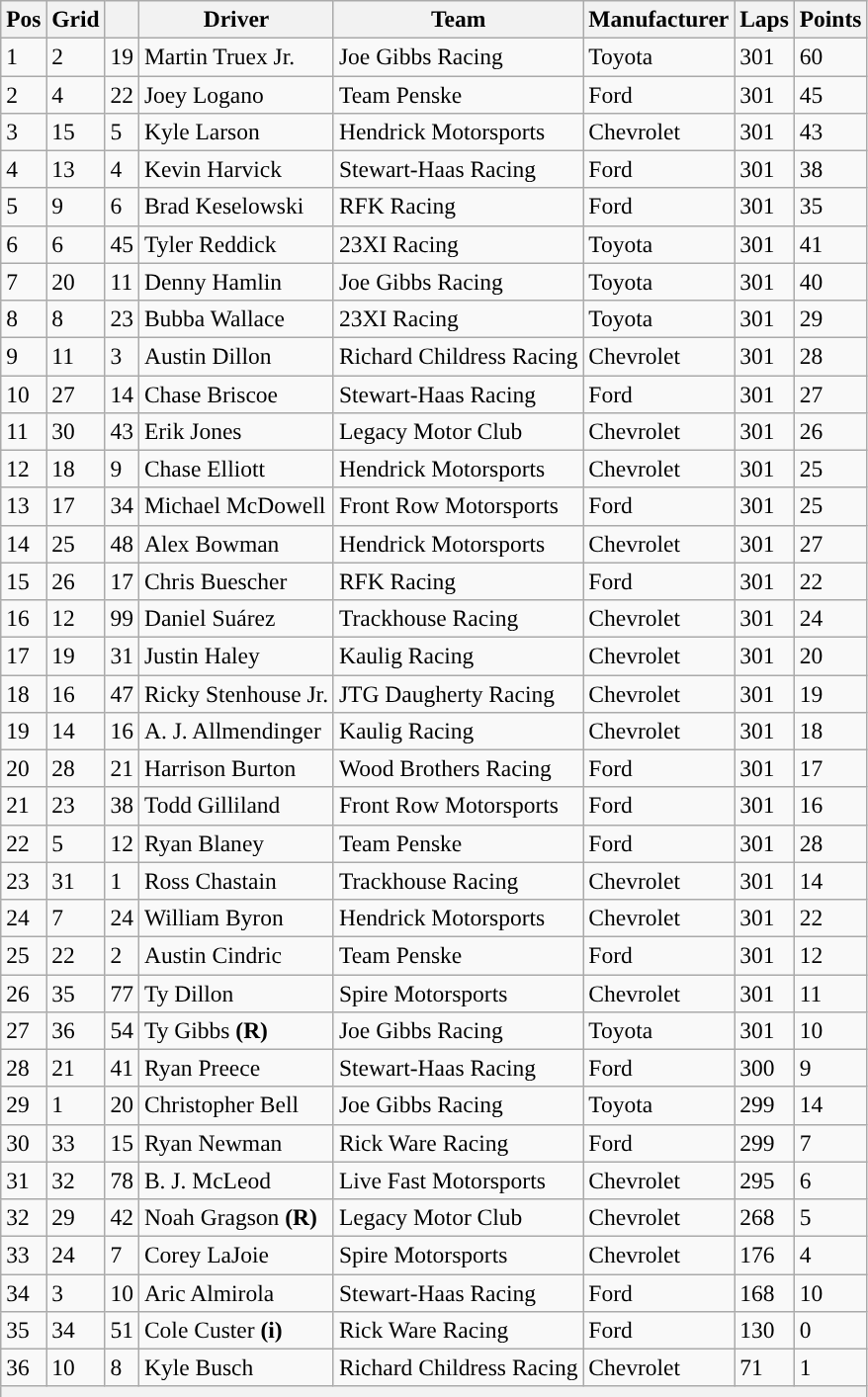<table class="wikitable" style="font-size:98%">
<tr>
<th>Pos</th>
<th>Grid</th>
<th></th>
<th>Driver</th>
<th>Team</th>
<th>Manufacturer</th>
<th>Laps</th>
<th>Points</th>
</tr>
<tr>
<td>1</td>
<td>2</td>
<td>19</td>
<td>Martin Truex Jr.</td>
<td>Joe Gibbs Racing</td>
<td>Toyota</td>
<td>301</td>
<td>60</td>
</tr>
<tr>
<td>2</td>
<td>4</td>
<td>22</td>
<td>Joey Logano</td>
<td>Team Penske</td>
<td>Ford</td>
<td>301</td>
<td>45</td>
</tr>
<tr>
<td>3</td>
<td>15</td>
<td>5</td>
<td>Kyle Larson</td>
<td>Hendrick Motorsports</td>
<td>Chevrolet</td>
<td>301</td>
<td>43</td>
</tr>
<tr>
<td>4</td>
<td>13</td>
<td>4</td>
<td>Kevin Harvick</td>
<td>Stewart-Haas Racing</td>
<td>Ford</td>
<td>301</td>
<td>38</td>
</tr>
<tr>
<td>5</td>
<td>9</td>
<td>6</td>
<td>Brad Keselowski</td>
<td>RFK Racing</td>
<td>Ford</td>
<td>301</td>
<td>35</td>
</tr>
<tr>
<td>6</td>
<td>6</td>
<td>45</td>
<td>Tyler Reddick</td>
<td>23XI Racing</td>
<td>Toyota</td>
<td>301</td>
<td>41</td>
</tr>
<tr>
<td>7</td>
<td>20</td>
<td>11</td>
<td>Denny Hamlin</td>
<td>Joe Gibbs Racing</td>
<td>Toyota</td>
<td>301</td>
<td>40</td>
</tr>
<tr>
<td>8</td>
<td>8</td>
<td>23</td>
<td>Bubba Wallace</td>
<td>23XI Racing</td>
<td>Toyota</td>
<td>301</td>
<td>29</td>
</tr>
<tr>
<td>9</td>
<td>11</td>
<td>3</td>
<td>Austin Dillon</td>
<td>Richard Childress Racing</td>
<td>Chevrolet</td>
<td>301</td>
<td>28</td>
</tr>
<tr>
<td>10</td>
<td>27</td>
<td>14</td>
<td>Chase Briscoe</td>
<td>Stewart-Haas Racing</td>
<td>Ford</td>
<td>301</td>
<td>27</td>
</tr>
<tr>
<td>11</td>
<td>30</td>
<td>43</td>
<td>Erik Jones</td>
<td>Legacy Motor Club</td>
<td>Chevrolet</td>
<td>301</td>
<td>26</td>
</tr>
<tr>
<td>12</td>
<td>18</td>
<td>9</td>
<td>Chase Elliott</td>
<td>Hendrick Motorsports</td>
<td>Chevrolet</td>
<td>301</td>
<td>25</td>
</tr>
<tr>
<td>13</td>
<td>17</td>
<td>34</td>
<td>Michael McDowell</td>
<td>Front Row Motorsports</td>
<td>Ford</td>
<td>301</td>
<td>25</td>
</tr>
<tr>
<td>14</td>
<td>25</td>
<td>48</td>
<td>Alex Bowman</td>
<td>Hendrick Motorsports</td>
<td>Chevrolet</td>
<td>301</td>
<td>27</td>
</tr>
<tr>
<td>15</td>
<td>26</td>
<td>17</td>
<td>Chris Buescher</td>
<td>RFK Racing</td>
<td>Ford</td>
<td>301</td>
<td>22</td>
</tr>
<tr>
<td>16</td>
<td>12</td>
<td>99</td>
<td>Daniel Suárez</td>
<td>Trackhouse Racing</td>
<td>Chevrolet</td>
<td>301</td>
<td>24</td>
</tr>
<tr>
<td>17</td>
<td>19</td>
<td>31</td>
<td>Justin Haley</td>
<td>Kaulig Racing</td>
<td>Chevrolet</td>
<td>301</td>
<td>20</td>
</tr>
<tr>
<td>18</td>
<td>16</td>
<td>47</td>
<td>Ricky Stenhouse Jr.</td>
<td>JTG Daugherty Racing</td>
<td>Chevrolet</td>
<td>301</td>
<td>19</td>
</tr>
<tr>
<td>19</td>
<td>14</td>
<td>16</td>
<td>A. J. Allmendinger</td>
<td>Kaulig Racing</td>
<td>Chevrolet</td>
<td>301</td>
<td>18</td>
</tr>
<tr>
<td>20</td>
<td>28</td>
<td>21</td>
<td>Harrison Burton</td>
<td>Wood Brothers Racing</td>
<td>Ford</td>
<td>301</td>
<td>17</td>
</tr>
<tr>
<td>21</td>
<td>23</td>
<td>38</td>
<td>Todd Gilliland</td>
<td>Front Row Motorsports</td>
<td>Ford</td>
<td>301</td>
<td>16</td>
</tr>
<tr>
<td>22</td>
<td>5</td>
<td>12</td>
<td>Ryan Blaney</td>
<td>Team Penske</td>
<td>Ford</td>
<td>301</td>
<td>28</td>
</tr>
<tr>
<td>23</td>
<td>31</td>
<td>1</td>
<td>Ross Chastain</td>
<td>Trackhouse Racing</td>
<td>Chevrolet</td>
<td>301</td>
<td>14</td>
</tr>
<tr>
<td>24</td>
<td>7</td>
<td>24</td>
<td>William Byron</td>
<td>Hendrick Motorsports</td>
<td>Chevrolet</td>
<td>301</td>
<td>22</td>
</tr>
<tr>
<td>25</td>
<td>22</td>
<td>2</td>
<td>Austin Cindric</td>
<td>Team Penske</td>
<td>Ford</td>
<td>301</td>
<td>12</td>
</tr>
<tr>
<td>26</td>
<td>35</td>
<td>77</td>
<td>Ty Dillon</td>
<td>Spire Motorsports</td>
<td>Chevrolet</td>
<td>301</td>
<td>11</td>
</tr>
<tr>
<td>27</td>
<td>36</td>
<td>54</td>
<td>Ty Gibbs <strong>(R)</strong></td>
<td>Joe Gibbs Racing</td>
<td>Toyota</td>
<td>301</td>
<td>10</td>
</tr>
<tr>
<td>28</td>
<td>21</td>
<td>41</td>
<td>Ryan Preece</td>
<td>Stewart-Haas Racing</td>
<td>Ford</td>
<td>300</td>
<td>9</td>
</tr>
<tr>
<td>29</td>
<td>1</td>
<td>20</td>
<td>Christopher Bell</td>
<td>Joe Gibbs Racing</td>
<td>Toyota</td>
<td>299</td>
<td>14</td>
</tr>
<tr>
<td>30</td>
<td>33</td>
<td>15</td>
<td>Ryan Newman</td>
<td>Rick Ware Racing</td>
<td>Ford</td>
<td>299</td>
<td>7</td>
</tr>
<tr>
<td>31</td>
<td>32</td>
<td>78</td>
<td>B. J. McLeod</td>
<td>Live Fast Motorsports</td>
<td>Chevrolet</td>
<td>295</td>
<td>6</td>
</tr>
<tr>
<td>32</td>
<td>29</td>
<td>42</td>
<td>Noah Gragson <strong>(R)</strong></td>
<td>Legacy Motor Club</td>
<td>Chevrolet</td>
<td>268</td>
<td>5</td>
</tr>
<tr>
<td>33</td>
<td>24</td>
<td>7</td>
<td>Corey LaJoie</td>
<td>Spire Motorsports</td>
<td>Chevrolet</td>
<td>176</td>
<td>4</td>
</tr>
<tr>
<td>34</td>
<td>3</td>
<td>10</td>
<td>Aric Almirola</td>
<td>Stewart-Haas Racing</td>
<td>Ford</td>
<td>168</td>
<td>10</td>
</tr>
<tr>
<td>35</td>
<td>34</td>
<td>51</td>
<td>Cole Custer <strong>(i)</strong></td>
<td>Rick Ware Racing</td>
<td>Ford</td>
<td>130</td>
<td>0</td>
</tr>
<tr>
<td>36</td>
<td>10</td>
<td>8</td>
<td>Kyle Busch</td>
<td>Richard Childress Racing</td>
<td>Chevrolet</td>
<td>71</td>
<td>1</td>
</tr>
<tr>
<th colspan="8"></th>
</tr>
</table>
